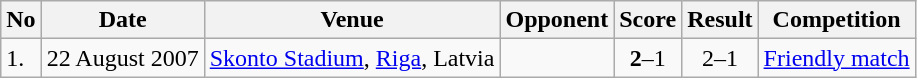<table class="wikitable" style="font-size:100%;">
<tr>
<th>No</th>
<th>Date</th>
<th>Venue</th>
<th>Opponent</th>
<th>Score</th>
<th>Result</th>
<th>Competition</th>
</tr>
<tr>
<td>1.</td>
<td>22 August 2007</td>
<td><a href='#'>Skonto Stadium</a>, <a href='#'>Riga</a>, Latvia</td>
<td></td>
<td align=center><strong>2</strong>–1</td>
<td align=center>2–1</td>
<td><a href='#'>Friendly match</a></td>
</tr>
</table>
